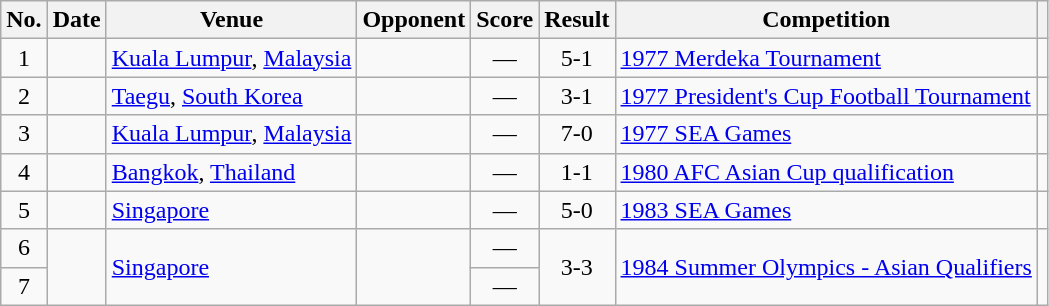<table class="wikitable sortable">
<tr>
<th scope="col">No.</th>
<th scope="col">Date</th>
<th scope="col">Venue</th>
<th scope="col">Opponent</th>
<th scope="col">Score</th>
<th scope="col">Result</th>
<th scope="col">Competition</th>
<th scope="col" class="unsortable"></th>
</tr>
<tr>
<td style="text-align:center">1</td>
<td></td>
<td><a href='#'>Kuala Lumpur</a>, <a href='#'>Malaysia</a></td>
<td></td>
<td style="text-align:center">—</td>
<td style="text-align:center">5-1</td>
<td><a href='#'>1977 Merdeka Tournament</a></td>
<td></td>
</tr>
<tr>
<td style="text-align:center">2</td>
<td></td>
<td><a href='#'>Taegu</a>, <a href='#'>South Korea</a></td>
<td></td>
<td style="text-align:center">—</td>
<td style="text-align:center">3-1</td>
<td><a href='#'>1977 President's Cup Football Tournament</a></td>
<td></td>
</tr>
<tr>
<td style="text-align:center">3</td>
<td></td>
<td><a href='#'>Kuala Lumpur</a>, <a href='#'>Malaysia</a></td>
<td></td>
<td style="text-align:center">—</td>
<td style="text-align:center">7-0</td>
<td><a href='#'>1977 SEA Games</a></td>
<td></td>
</tr>
<tr>
<td style="text-align:center">4</td>
<td></td>
<td><a href='#'>Bangkok</a>, <a href='#'>Thailand</a></td>
<td></td>
<td style="text-align:center">—</td>
<td style="text-align:center">1-1</td>
<td><a href='#'>1980 AFC Asian Cup qualification</a></td>
<td></td>
</tr>
<tr>
<td style="text-align:center">5</td>
<td></td>
<td><a href='#'>Singapore</a></td>
<td></td>
<td style="text-align:center">—</td>
<td style="text-align:center">5-0</td>
<td><a href='#'>1983 SEA Games</a></td>
<td></td>
</tr>
<tr>
<td style="text-align:center">6</td>
<td rowspan="2"></td>
<td rowspan="2"><a href='#'>Singapore</a></td>
<td rowspan="2"></td>
<td style="text-align:center">—</td>
<td rowspan="2" style="text-align:center">3-3</td>
<td rowspan="2"><a href='#'>1984 Summer Olympics - Asian Qualifiers</a></td>
<td rowspan="2"></td>
</tr>
<tr>
<td style="text-align:center">7</td>
<td style="text-align:center">—</td>
</tr>
</table>
